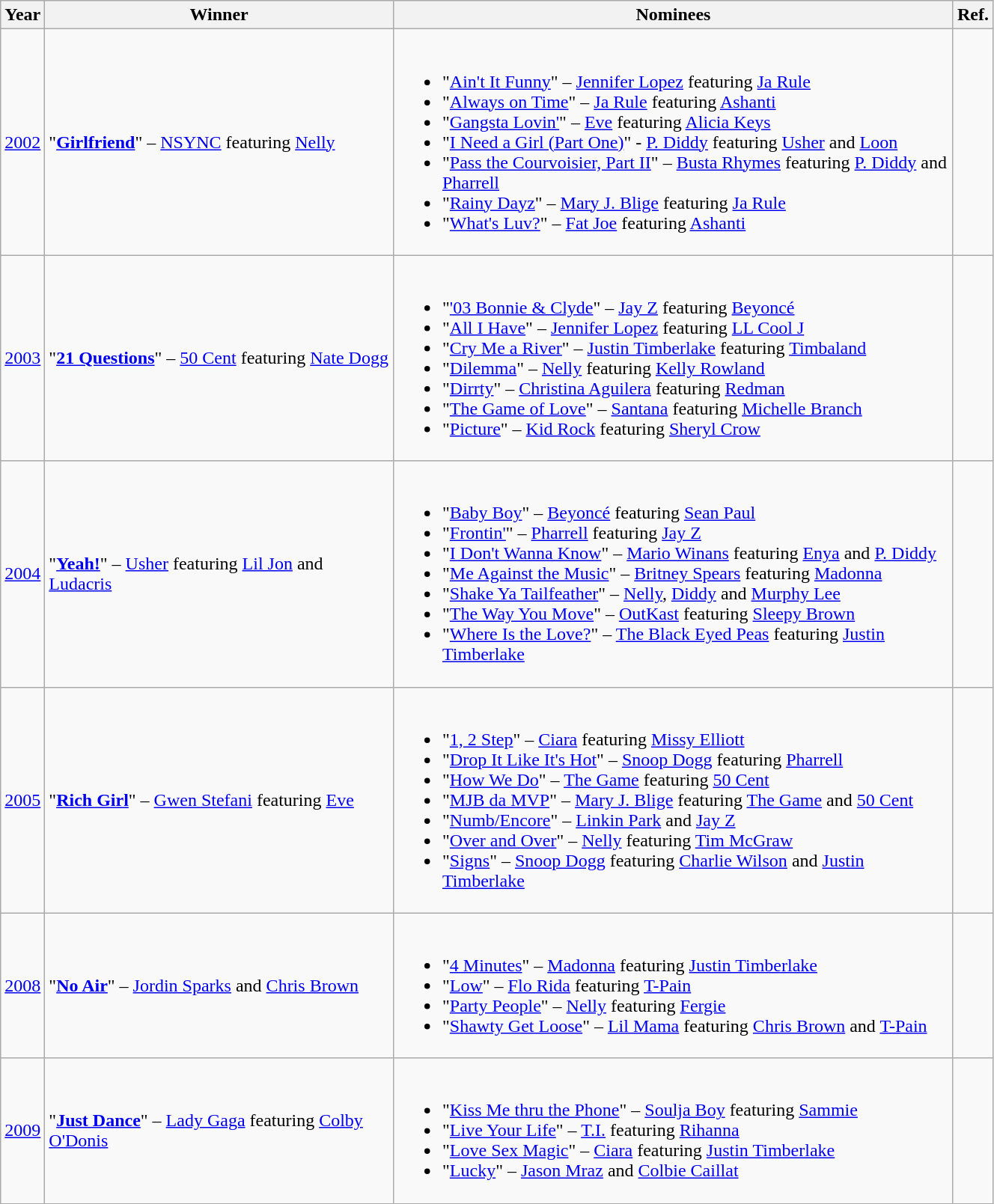<table class="wikitable" width=70%>
<tr>
<th>Year</th>
<th>Winner</th>
<th>Nominees</th>
<th>Ref.</th>
</tr>
<tr>
<td align="center"><a href='#'>2002</a></td>
<td>"<strong><a href='#'>Girlfriend</a></strong>" – <a href='#'>NSYNC</a> featuring <a href='#'>Nelly</a></td>
<td><br><ul><li>"<a href='#'>Ain't It Funny</a>" – <a href='#'>Jennifer Lopez</a> featuring <a href='#'>Ja Rule</a></li><li>"<a href='#'>Always on Time</a>" – <a href='#'>Ja Rule</a> featuring <a href='#'>Ashanti</a></li><li>"<a href='#'>Gangsta Lovin'</a>" – <a href='#'>Eve</a> featuring <a href='#'>Alicia Keys</a></li><li>"<a href='#'>I Need a Girl (Part One)</a>" - <a href='#'>P. Diddy</a> featuring <a href='#'>Usher</a> and <a href='#'>Loon</a></li><li>"<a href='#'>Pass the Courvoisier, Part II</a>" – <a href='#'>Busta Rhymes</a> featuring <a href='#'>P. Diddy</a> and <a href='#'>Pharrell</a></li><li>"<a href='#'>Rainy Dayz</a>" – <a href='#'>Mary J. Blige</a> featuring <a href='#'>Ja Rule</a></li><li>"<a href='#'>What's Luv?</a>" – <a href='#'>Fat Joe</a> featuring <a href='#'>Ashanti</a></li></ul></td>
<td align="center"></td>
</tr>
<tr>
<td align="center"><a href='#'>2003</a></td>
<td>"<strong><a href='#'>21 Questions</a></strong>" – <a href='#'>50 Cent</a> featuring <a href='#'>Nate Dogg</a></td>
<td><br><ul><li>"<a href='#'>'03 Bonnie & Clyde</a>" – <a href='#'>Jay Z</a> featuring <a href='#'>Beyoncé</a></li><li>"<a href='#'>All I Have</a>" – <a href='#'>Jennifer Lopez</a> featuring <a href='#'>LL Cool J</a></li><li>"<a href='#'>Cry Me a River</a>" – <a href='#'>Justin Timberlake</a> featuring <a href='#'>Timbaland</a></li><li>"<a href='#'>Dilemma</a>" – <a href='#'>Nelly</a> featuring <a href='#'>Kelly Rowland</a></li><li>"<a href='#'>Dirrty</a>" – <a href='#'>Christina Aguilera</a> featuring <a href='#'>Redman</a></li><li>"<a href='#'>The Game of Love</a>" – <a href='#'>Santana</a> featuring <a href='#'>Michelle Branch</a></li><li>"<a href='#'>Picture</a>" – <a href='#'>Kid Rock</a> featuring <a href='#'>Sheryl Crow</a></li></ul></td>
<td align="center"></td>
</tr>
<tr>
<td align="center"><a href='#'>2004</a></td>
<td>"<strong><a href='#'>Yeah!</a></strong>" – <a href='#'>Usher</a> featuring <a href='#'>Lil Jon</a> and <a href='#'>Ludacris</a></td>
<td><br><ul><li>"<a href='#'>Baby Boy</a>" – <a href='#'>Beyoncé</a> featuring <a href='#'>Sean Paul</a></li><li>"<a href='#'>Frontin'</a>" – <a href='#'>Pharrell</a> featuring <a href='#'>Jay Z</a></li><li>"<a href='#'>I Don't Wanna Know</a>" – <a href='#'>Mario Winans</a> featuring <a href='#'>Enya</a> and <a href='#'>P. Diddy</a></li><li>"<a href='#'>Me Against the Music</a>" – <a href='#'>Britney Spears</a> featuring <a href='#'>Madonna</a></li><li>"<a href='#'>Shake Ya Tailfeather</a>" – <a href='#'>Nelly</a>, <a href='#'>Diddy</a> and <a href='#'>Murphy Lee</a></li><li>"<a href='#'>The Way You Move</a>" – <a href='#'>OutKast</a> featuring <a href='#'>Sleepy Brown</a></li><li>"<a href='#'>Where Is the Love?</a>" – <a href='#'>The Black Eyed Peas</a> featuring <a href='#'>Justin Timberlake</a></li></ul></td>
<td align="center"></td>
</tr>
<tr>
<td align="center"><a href='#'>2005</a></td>
<td>"<strong><a href='#'>Rich Girl</a></strong>" – <a href='#'>Gwen Stefani</a> featuring <a href='#'>Eve</a></td>
<td><br><ul><li>"<a href='#'>1, 2 Step</a>" – <a href='#'>Ciara</a> featuring <a href='#'>Missy Elliott</a></li><li>"<a href='#'>Drop It Like It's Hot</a>" – <a href='#'>Snoop Dogg</a> featuring <a href='#'>Pharrell</a></li><li>"<a href='#'>How We Do</a>" – <a href='#'>The Game</a> featuring <a href='#'>50 Cent</a></li><li>"<a href='#'>MJB da MVP</a>" – <a href='#'>Mary J. Blige</a> featuring <a href='#'>The Game</a> and <a href='#'>50 Cent</a></li><li>"<a href='#'>Numb/Encore</a>" – <a href='#'>Linkin Park</a> and <a href='#'>Jay Z</a></li><li>"<a href='#'>Over and Over</a>" – <a href='#'>Nelly</a> featuring <a href='#'>Tim McGraw</a></li><li>"<a href='#'>Signs</a>" – <a href='#'>Snoop Dogg</a> featuring <a href='#'>Charlie Wilson</a> and <a href='#'>Justin Timberlake</a></li></ul></td>
<td align="center"></td>
</tr>
<tr>
<td align="center"><a href='#'>2008</a></td>
<td>"<strong><a href='#'>No Air</a></strong>" – <a href='#'>Jordin Sparks</a> and <a href='#'>Chris Brown</a></td>
<td><br><ul><li>"<a href='#'>4 Minutes</a>" – <a href='#'>Madonna</a> featuring <a href='#'>Justin Timberlake</a></li><li>"<a href='#'>Low</a>" – <a href='#'>Flo Rida</a> featuring <a href='#'>T-Pain</a></li><li>"<a href='#'>Party People</a>" – <a href='#'>Nelly</a> featuring <a href='#'>Fergie</a></li><li>"<a href='#'>Shawty Get Loose</a>" – <a href='#'>Lil Mama</a> featuring <a href='#'>Chris Brown</a> and <a href='#'>T-Pain</a></li></ul></td>
<td align="center"></td>
</tr>
<tr>
<td align="center"><a href='#'>2009</a></td>
<td>"<strong><a href='#'>Just Dance</a></strong>" – <a href='#'>Lady Gaga</a> featuring <a href='#'>Colby O'Donis</a></td>
<td><br><ul><li>"<a href='#'>Kiss Me thru the Phone</a>" – <a href='#'>Soulja Boy</a> featuring <a href='#'>Sammie</a></li><li>"<a href='#'>Live Your Life</a>" – <a href='#'>T.I.</a> featuring <a href='#'>Rihanna</a></li><li>"<a href='#'>Love Sex Magic</a>" – <a href='#'>Ciara</a> featuring <a href='#'>Justin Timberlake</a></li><li>"<a href='#'>Lucky</a>" – <a href='#'>Jason Mraz</a> and <a href='#'>Colbie Caillat</a></li></ul></td>
<td align="center"></td>
</tr>
</table>
